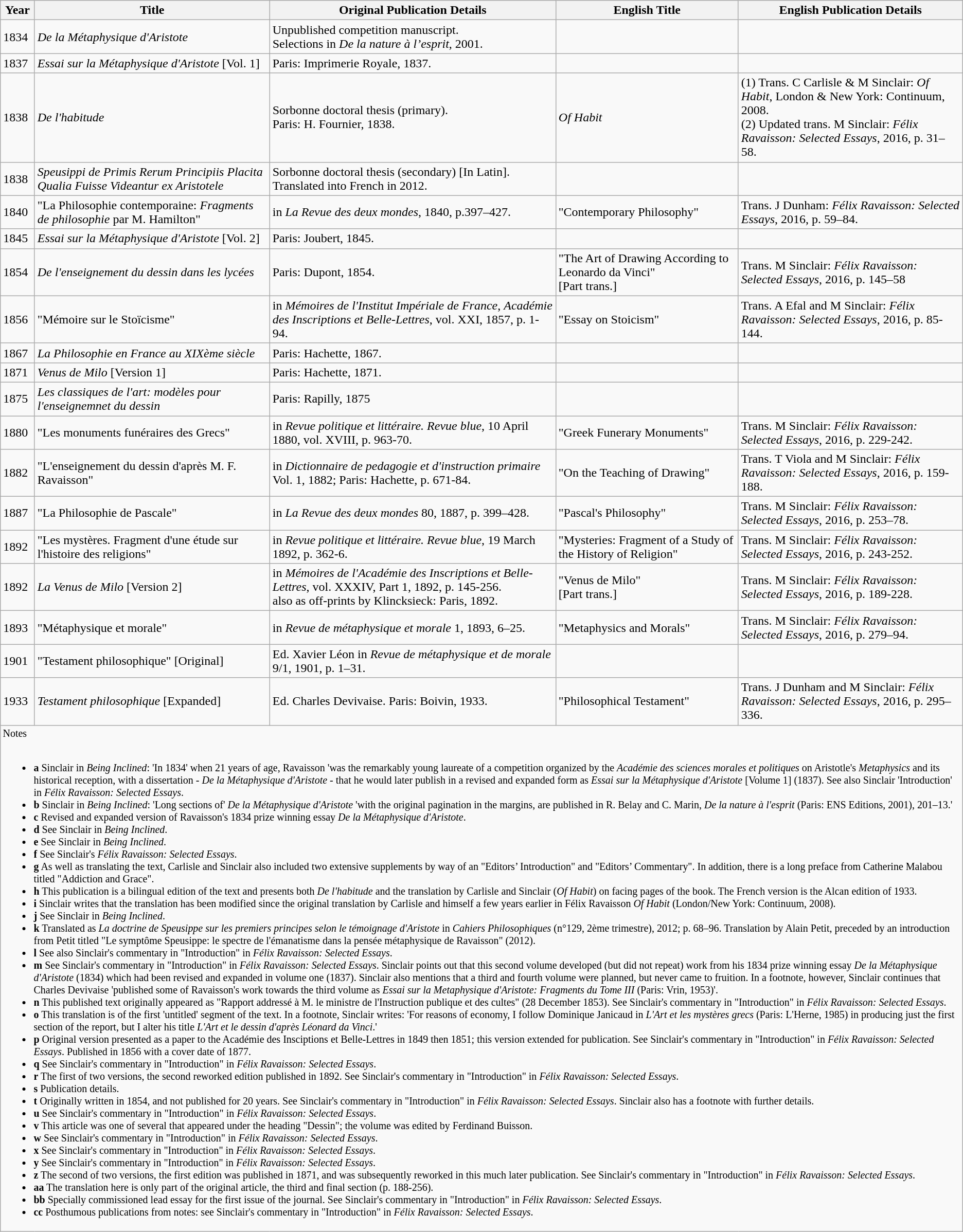<table class="wikitable" style="border:none">
<tr>
<th>Year</th>
<th>Title</th>
<th>Original Publication Details</th>
<th>English Title</th>
<th>English Publication Details</th>
</tr>
<tr>
<td>1834</td>
<td><em>De la Métaphysique d'Aristote</em></td>
<td>Unpublished competition manuscript.<br>Selections in <em>De la nature à l’esprit</em>, 2001.</td>
<td></td>
<td></td>
</tr>
<tr>
<td>1837</td>
<td><em>Essai sur la Métaphysique d'Aristote</em> [Vol. 1]</td>
<td>Paris: Imprimerie Royale, 1837.</td>
<td></td>
<td></td>
</tr>
<tr>
<td>1838</td>
<td><em>De l'habitude</em></td>
<td>Sorbonne doctoral thesis (primary).<br>Paris: H. Fournier, 1838.</td>
<td><em>Of Habit</em></td>
<td>(1) Trans. C Carlisle & M Sinclair: <em>Of Habit</em>, London & New York: Continuum, 2008.<br>(2) Updated trans. M Sinclair: <em>Félix Ravaisson: Selected Essays</em>, 2016, p. 31–58.</td>
</tr>
<tr>
<td>1838</td>
<td><em>Speusippi de Primis Rerum Principiis Placita Qualia Fuisse Videantur ex Aristotele</em></td>
<td>Sorbonne doctoral thesis (secondary) [In Latin].<br>Translated into French in 2012.</td>
<td></td>
<td></td>
</tr>
<tr>
<td>1840</td>
<td>"La Philosophie contemporaine: <em>Fragments de philosophie</em> par M. Hamilton"</td>
<td>in <em>La Revue des deux mondes</em>, 1840, p.397–427.</td>
<td>"Contemporary Philosophy"</td>
<td>Trans. J Dunham: <em>Félix Ravaisson: Selected Essays</em>, 2016, p. 59–84.</td>
</tr>
<tr>
<td>1845</td>
<td><em>Essai sur la Métaphysique d'Aristote</em> [Vol. 2]</td>
<td>Paris: Joubert, 1845.</td>
<td></td>
<td></td>
</tr>
<tr>
<td>1854</td>
<td><em>De l'enseignement du dessin dans les lycées</em></td>
<td>Paris: Dupont, 1854.</td>
<td>"The Art of Drawing According to Leonardo da Vinci"<br>[Part trans.]</td>
<td>Trans. M Sinclair: <em>Félix Ravaisson: Selected Essays</em>, 2016, p. 145–58</td>
</tr>
<tr>
<td>1856</td>
<td>"Mémoire sur le Stoïcisme"</td>
<td>in <em>Mémoires de l'Institut Impériale de France</em>, <em>Académie des Inscriptions et Belle-Lettres</em>, vol. XXI, 1857, p. 1-94.</td>
<td>"Essay on Stoicism"</td>
<td>Trans. A Efal and M Sinclair: <em>Félix Ravaisson: Selected Essays</em>, 2016, p. 85-144.</td>
</tr>
<tr>
<td>1867</td>
<td><em>La Philosophie en France au XIXème siècle</em></td>
<td>Paris: Hachette, 1867.</td>
<td></td>
<td></td>
</tr>
<tr>
<td>1871</td>
<td><em>Venus de Milo</em> [Version 1]</td>
<td>Paris: Hachette, 1871.</td>
<td></td>
<td></td>
</tr>
<tr>
<td>1875</td>
<td><em>Les classiques de l'art: modèles pour l'enseignemnet du dessin</em></td>
<td>Paris: Rapilly, 1875</td>
<td></td>
<td></td>
</tr>
<tr>
<td>1880</td>
<td>"Les monuments funéraires des Grecs"</td>
<td>in <em>Revue politique et littéraire. Revue blue</em>, 10 April 1880, vol. XVIII, p. 963-70.</td>
<td>"Greek Funerary Monuments"</td>
<td>Trans. M Sinclair: <em>Félix Ravaisson: Selected Essays</em>, 2016, p. 229-242.</td>
</tr>
<tr>
<td>1882</td>
<td>"L'enseignement du dessin d'après M. F. Ravaisson"</td>
<td>in <em>Dictionnaire de pedagogie et d'instruction primaire</em> Vol. 1, 1882; Paris: Hachette, p. 671-84.</td>
<td>"On the Teaching of Drawing"</td>
<td>Trans. T Viola and M Sinclair: <em>Félix Ravaisson: Selected Essays</em>, 2016, p. 159-188.</td>
</tr>
<tr>
<td>1887</td>
<td>"La Philosophie de Pascale"</td>
<td>in <em>La Revue des deux mondes</em> 80, 1887, p. 399–428.</td>
<td>"Pascal's Philosophy"</td>
<td>Trans. M Sinclair: <em>Félix Ravaisson: Selected Essays</em>, 2016, p. 253–78.</td>
</tr>
<tr>
<td>1892</td>
<td>"Les mystères. Fragment d'une étude sur l'histoire des religions"</td>
<td>in <em>Revue politique et littéraire. Revue blue</em>, 19 March 1892, p. 362-6.</td>
<td>"Mysteries: Fragment of a Study of the History of Religion"</td>
<td>Trans. M Sinclair: <em>Félix Ravaisson: Selected Essays</em>, 2016, p. 243-252.</td>
</tr>
<tr>
<td>1892</td>
<td><em>La Venus de Milo</em> [Version 2]</td>
<td>in <em>Mémoires de l'Académie des Inscriptions et Belle-Lettres</em>, vol. XXXIV, Part 1, 1892, p. 145-256.<br>also as off-prints by Klincksieck: Paris, 1892.</td>
<td>"Venus de Milo"<br>[Part trans.]</td>
<td>Trans. M Sinclair: <em>Félix Ravaisson: Selected Essays</em>, 2016, p. 189-228.</td>
</tr>
<tr>
<td>1893</td>
<td>"Métaphysique et morale"</td>
<td>in <em>Revue de métaphysique et morale</em> 1, 1893, 6–25.</td>
<td>"Metaphysics and Morals"</td>
<td>Trans. M Sinclair: <em>Félix Ravaisson: Selected Essays</em>, 2016, p. 279–94.</td>
</tr>
<tr>
<td>1901</td>
<td>"Testament philosophique" [Original]</td>
<td>Ed. Xavier Léon in <em>Revue de métaphysique et de morale</em> 9/1, 1901, p. 1–31.</td>
<td></td>
<td></td>
</tr>
<tr>
<td>1933</td>
<td><em>Testament philosophique</em> [Expanded]</td>
<td>Ed. Charles Devivaise. Paris: Boivin, 1933.</td>
<td>"Philosophical Testament"</td>
<td>Trans. J Dunham and M Sinclair: <em>Félix Ravaisson: Selected Essays</em>, 2016, p. 295–336.</td>
</tr>
<tr>
<td colspan="5" style="text-align:left; font-size:10pt;">Notes<br><br><ul><li><strong>a</strong>  Sinclair in <em>Being Inclined</em>: 'In 1834' when 21 years of age, Ravaisson 'was the remarkably young laureate of a competition organized by the <em>Académie des sciences morales et politiques</em> on Aristotle's <em>Metaphysics</em> and its historical reception, with a dissertation - <em>De la Métaphysique d'Aristote</em> - that he would later publish in a revised and expanded form as <em>Essai sur la Métaphysique d'Aristote</em> [Volume 1] (1837). See also Sinclair 'Introduction' in <em>Félix Ravaisson: Selected Essays</em>.</li><li><strong>b</strong>  Sinclair in <em>Being Inclined</em>: 'Long sections of' <em>De la Métaphysique d'Aristote</em> 'with the original pagination in the margins, are published in R. Belay and C. Marin, <em>De la nature à l'esprit</em> (Paris: ENS Editions, 2001), 201–13.'</li><li><strong>c</strong>  Revised and expanded version of Ravaisson's 1834 prize winning essay <em>De la Métaphysique d'Aristote</em>.</li><li><strong>d</strong>  See Sinclair in <em>Being Inclined</em>.</li><li><strong>e</strong>  See Sinclair in <em>Being Inclined</em>.</li><li><strong>f</strong>  See Sinclair's <em>Félix Ravaisson: Selected Essays</em>.</li><li><strong>g</strong>  As well as translating the text, Carlisle and Sinclair also included two extensive supplements by way of an "Editors’ Introduction" and "Editors’ Commentary". In addition, there is a long preface from Catherine Malabou titled "Addiction and Grace".</li><li><strong>h</strong>  This publication is a bilingual edition of the text and presents both <em>De l'habitude</em> and the translation by Carlisle and Sinclair (<em>Of Habit</em>) on facing pages of the book. The French version is the Alcan edition of 1933.</li><li><strong>i</strong>  Sinclair writes that the translation has been modified since the original translation by Carlisle and himself a few years earlier in Félix Ravaisson <em>Of Habit</em> (London/New York: Continuum, 2008).</li><li><strong>j</strong>  See Sinclair in <em>Being Inclined</em>.</li><li><strong>k</strong>  Translated as <em>La doctrine de Speusippe sur les premiers principes selon le témoignage d'Aristote</em> in <em>Cahiers Philosophiques</em> (n°129, 2ème trimestre), 2012; p. 68–96. Translation by Alain Petit, preceded by an introduction from Petit titled "Le symptôme Speusippe: le spectre de l'émanatisme dans la pensée métaphysique de Ravaisson" (2012).</li><li><strong>l</strong>  See also Sinclair's commentary in "Introduction" in <em>Félix Ravaisson: Selected Essays</em>.</li><li><strong>m</strong>  See Sinclair's commentary in "Introduction" in <em>Félix Ravaisson: Selected Essays</em>. Sinclair points out that this second volume developed (but did not repeat) work from his 1834 prize winning essay <em>De la Métaphysique d'Aristote</em> (1834) which had been revised and expanded in volume one (1837). Sinclair also mentions that a third and fourth volume were planned, but never came to fruition. In a footnote, however, Sinclair continues that Charles Devivaise 'published some of Ravaisson's work towards the third volume as <em>Essai sur la Metaphysique d'Aristote: Fragments du Tome III</em> (Paris: Vrin, 1953)'.</li><li><strong>n</strong>  This published text originally appeared as "Rapport addressé à M. le ministre de l'Instruction publique et des cultes" (28 December 1853). See Sinclair's commentary in "Introduction" in <em>Félix Ravaisson: Selected Essays</em>.</li><li><strong>o</strong>  This translation is of the first 'untitled' segment of the text. In a footnote, Sinclair writes: 'For reasons of economy, I follow Dominique Janicaud in <em>L'Art et les mystères grecs</em> (Paris: L'Herne, 1985) in producing just the first section of the report, but I alter his title <em>L'Art et le dessin d'après Léonard da Vinci</em>.'</li><li><strong>p</strong>  Original version presented as a paper to the Académie des Insciptions et Belle-Lettres in 1849 then 1851; this version extended for publication. See Sinclair's commentary in "Introduction" in <em>Félix Ravaisson: Selected Essays</em>. Published in 1856 with a cover date of 1877.</li><li><strong>q</strong>  See Sinclair's commentary in "Introduction" in <em>Félix Ravaisson: Selected Essays</em>.</li><li><strong>r</strong>  The first of two versions, the second reworked edition published in 1892. See Sinclair's commentary in "Introduction" in <em>Félix Ravaisson: Selected Essays</em>.</li><li><strong>s</strong>  Publication details.</li><li><strong>t</strong>  Originally written in 1854, and not published for 20 years. See Sinclair's commentary in "Introduction" in <em>Félix Ravaisson: Selected Essays</em>. Sinclair also has a footnote with further details.</li><li><strong>u</strong>  See Sinclair's commentary in "Introduction" in <em>Félix Ravaisson: Selected Essays</em>.</li><li><strong>v</strong>  This article was one of several that appeared under the heading "Dessin"; the volume was edited by Ferdinand Buisson.</li><li><strong>w</strong>  See Sinclair's commentary in "Introduction" in <em>Félix Ravaisson: Selected Essays</em>.</li><li><strong>x</strong>  See Sinclair's commentary in "Introduction" in <em>Félix Ravaisson: Selected Essays</em>.</li><li><strong>y</strong>  See Sinclair's commentary in "Introduction" in <em>Félix Ravaisson: Selected Essays</em>.</li><li><strong>z</strong>  The second of two versions, the first edition was published in 1871, and was subsequently reworked in this much later publication. See Sinclair's commentary in "Introduction" in <em>Félix Ravaisson: Selected Essays</em>.</li><li><strong>aa</strong>  The translation here is only part of the original article, the third and final section (p. 188-256).</li><li><strong>bb</strong>  Specially commissioned lead essay for the first issue of the journal. See Sinclair's commentary in "Introduction" in <em>Félix Ravaisson: Selected Essays</em>.</li><li><strong>cc</strong>  Posthumous publications from notes: see Sinclair's commentary in "Introduction" in <em>Félix Ravaisson: Selected Essays</em>.</li></ul></td>
</tr>
</table>
